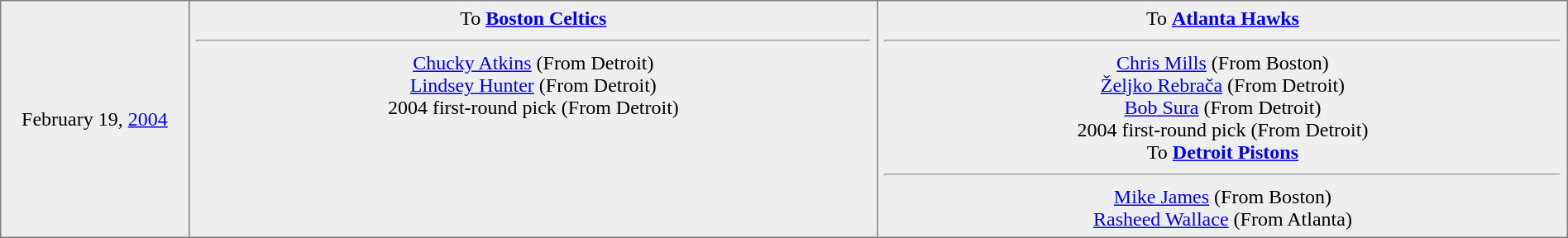<table border="1" style="border-collapse:collapse; text-align:center; width:100%;"  cellpadding="5">
<tr style="background:#eee;">
<td style="width:12%">February 19, <a href='#'>2004</a></td>
<td style="width:44%" valign="top">To <strong><a href='#'>Boston Celtics</a></strong><hr><a href='#'>Chucky Atkins</a> (From Detroit)<br><a href='#'>Lindsey Hunter</a> (From Detroit)<br>2004 first-round pick (From Detroit)</td>
<td style="width:44%" valign="top">To <strong><a href='#'>Atlanta Hawks</a></strong><hr><a href='#'>Chris Mills</a> (From Boston)<br><a href='#'>Željko Rebrača</a> (From Detroit)<br><a href='#'>Bob Sura</a> (From Detroit)<br>2004 first-round pick (From Detroit)<br>To <strong><a href='#'>Detroit Pistons</a></strong><hr><a href='#'>Mike James</a> (From Boston)<br><a href='#'>Rasheed Wallace</a> (From Atlanta)</td>
</tr>
</table>
